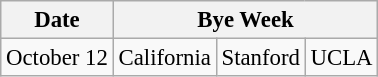<table class="wikitable" style="font-size:95%;">
<tr>
<th>Date</th>
<th colspan="3">Bye Week</th>
</tr>
<tr>
<td>October 12</td>
<td>California</td>
<td>Stanford</td>
<td>UCLA</td>
</tr>
</table>
